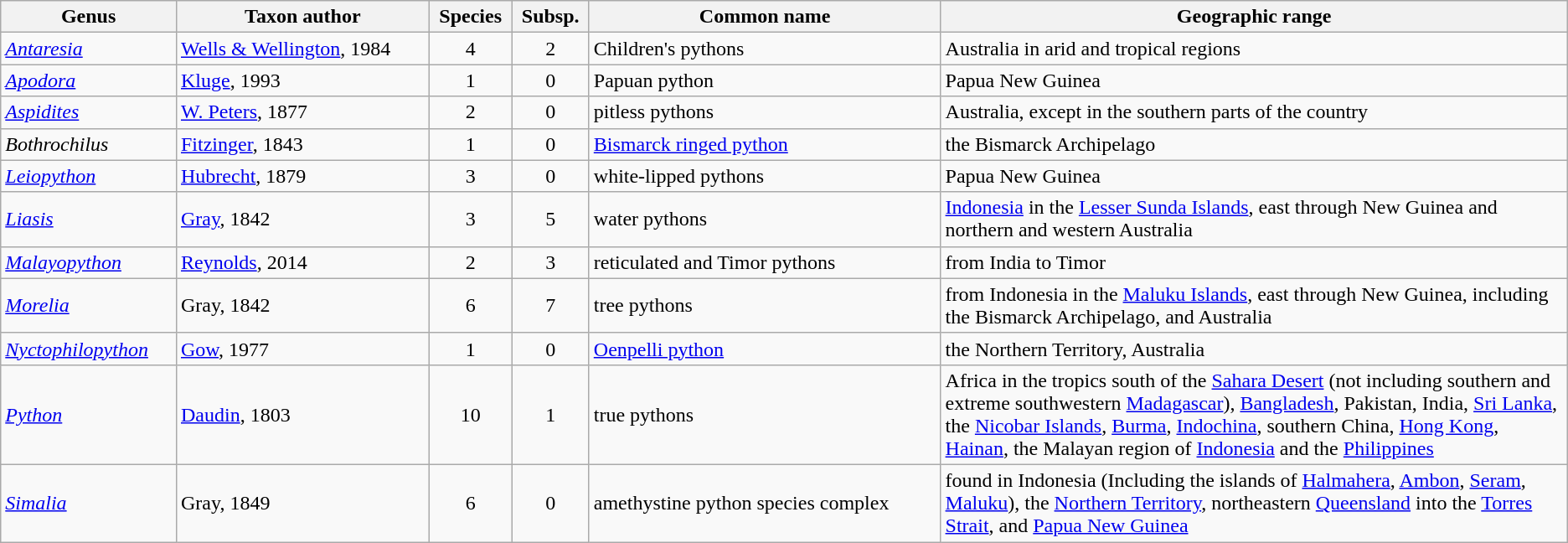<table class="wikitable sortable">
<tr>
<th>Genus</th>
<th>Taxon author</th>
<th>Species</th>
<th>Subsp.</th>
<th>Common name</th>
<th>Geographic range</th>
</tr>
<tr>
<td><em><a href='#'>Antaresia</a></em></td>
<td><a href='#'>Wells & Wellington</a>, 1984</td>
<td style="text-align:center;">4</td>
<td style="text-align:center;">2</td>
<td>Children's pythons</td>
<td style="width:40%">Australia in arid and tropical regions</td>
</tr>
<tr>
<td><em><a href='#'>Apodora</a></em></td>
<td><a href='#'>Kluge</a>, 1993</td>
<td style="text-align:center;">1</td>
<td style="text-align:center;">0</td>
<td>Papuan python</td>
<td>Papua New Guinea</td>
</tr>
<tr>
<td><em><a href='#'>Aspidites</a></em></td>
<td><a href='#'>W. Peters</a>, 1877</td>
<td style="text-align:center;">2</td>
<td style="text-align:center;">0</td>
<td>pitless pythons</td>
<td>Australia, except in the southern parts of the country</td>
</tr>
<tr>
<td><em>Bothrochilus</em></td>
<td><a href='#'>Fitzinger</a>, 1843</td>
<td style="text-align:center;">1</td>
<td style="text-align:center;">0</td>
<td><a href='#'>Bismarck ringed python</a></td>
<td>the Bismarck Archipelago</td>
</tr>
<tr>
<td><em><a href='#'>Leiopython</a></em></td>
<td><a href='#'>Hubrecht</a>, 1879</td>
<td style="text-align:center;">3</td>
<td style="text-align:center;">0</td>
<td>white-lipped pythons</td>
<td>Papua New Guinea</td>
</tr>
<tr>
<td><em><a href='#'>Liasis</a></em></td>
<td><a href='#'>Gray</a>, 1842</td>
<td style="text-align:center;">3</td>
<td style="text-align:center;">5</td>
<td>water pythons</td>
<td><a href='#'>Indonesia</a> in the <a href='#'>Lesser Sunda Islands</a>, east through New Guinea and northern and western Australia</td>
</tr>
<tr>
<td><em><a href='#'>Malayopython</a></em></td>
<td><a href='#'>Reynolds</a>, 2014</td>
<td style="text-align:center;">2</td>
<td style="text-align:center;">3</td>
<td>reticulated and Timor pythons</td>
<td>from India to Timor</td>
</tr>
<tr>
<td><em><a href='#'>Morelia</a></em></td>
<td>Gray, 1842</td>
<td style="text-align:center;">6</td>
<td style="text-align:center;">7</td>
<td>tree pythons</td>
<td>from Indonesia in the <a href='#'>Maluku Islands</a>, east through New Guinea, including the Bismarck Archipelago, and Australia</td>
</tr>
<tr>
<td><em><a href='#'>Nyctophilopython</a></em></td>
<td><a href='#'>Gow</a>, 1977</td>
<td style="text-align:center;">1</td>
<td style="text-align:center;">0</td>
<td><a href='#'>Oenpelli python</a></td>
<td style="width:40%">the Northern Territory, Australia</td>
</tr>
<tr>
<td><em><a href='#'>Python</a></em></td>
<td><a href='#'>Daudin</a>, 1803</td>
<td style="text-align:center;">10</td>
<td style="text-align:center;">1</td>
<td>true pythons</td>
<td>Africa in the tropics south of the <a href='#'>Sahara Desert</a> (not including southern and extreme southwestern <a href='#'>Madagascar</a>), <a href='#'>Bangladesh</a>, Pakistan, India, <a href='#'>Sri Lanka</a>, the <a href='#'>Nicobar Islands</a>, <a href='#'>Burma</a>, <a href='#'>Indochina</a>, southern China, <a href='#'>Hong Kong</a>, <a href='#'>Hainan</a>, the Malayan region of <a href='#'>Indonesia</a> and the <a href='#'>Philippines</a></td>
</tr>
<tr>
<td><em><a href='#'>Simalia</a></em></td>
<td>Gray, 1849</td>
<td style="text-align:center;">6</td>
<td style="text-align:center;">0</td>
<td>amethystine python species complex</td>
<td>found in Indonesia (Including the islands of <a href='#'>Halmahera</a>, <a href='#'>Ambon</a>, <a href='#'>Seram</a>, <a href='#'>Maluku</a>), the <a href='#'>Northern Territory</a>, northeastern <a href='#'>Queensland</a> into the <a href='#'>Torres Strait</a>, and <a href='#'>Papua New Guinea</a></td>
</tr>
</table>
